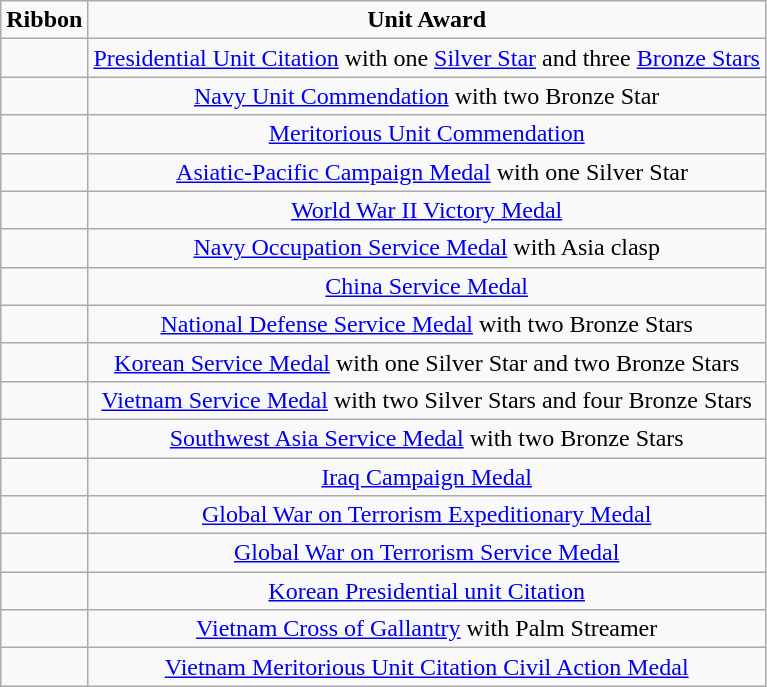<table class="wikitable" style="text-align:center; clear: center">
<tr>
<td><strong>Ribbon</strong></td>
<td><strong>Unit Award </strong></td>
</tr>
<tr>
<td></td>
<td><a href='#'>Presidential Unit Citation</a> with one <a href='#'>Silver Star</a> and three <a href='#'>Bronze Stars</a></td>
</tr>
<tr>
<td></td>
<td><a href='#'>Navy Unit Commendation</a> with two Bronze Star</td>
</tr>
<tr>
<td></td>
<td><a href='#'>Meritorious Unit Commendation</a></td>
</tr>
<tr>
<td></td>
<td>  <a href='#'>Asiatic-Pacific Campaign Medal</a> with one Silver Star</td>
</tr>
<tr>
<td></td>
<td><a href='#'>World War II Victory Medal</a></td>
</tr>
<tr>
<td></td>
<td><a href='#'>Navy Occupation Service Medal</a> with Asia clasp</td>
</tr>
<tr>
<td></td>
<td><a href='#'>China Service Medal</a></td>
</tr>
<tr>
<td></td>
<td><a href='#'>National Defense Service Medal</a> with two Bronze Stars</td>
</tr>
<tr>
<td></td>
<td><a href='#'>Korean Service Medal</a> with one Silver Star and two Bronze Stars</td>
</tr>
<tr>
<td></td>
<td><a href='#'>Vietnam Service Medal</a> with two Silver Stars and four Bronze Stars</td>
</tr>
<tr>
<td></td>
<td><a href='#'>Southwest Asia Service Medal</a> with two Bronze Stars</td>
</tr>
<tr>
<td></td>
<td><a href='#'>Iraq Campaign Medal</a></td>
</tr>
<tr>
<td></td>
<td><a href='#'>Global War on Terrorism Expeditionary Medal</a></td>
</tr>
<tr>
<td></td>
<td><a href='#'>Global War on Terrorism Service Medal</a></td>
</tr>
<tr>
<td></td>
<td><a href='#'>Korean Presidential unit Citation</a></td>
</tr>
<tr>
<td></td>
<td><a href='#'>Vietnam Cross of Gallantry</a> with Palm Streamer</td>
</tr>
<tr>
<td></td>
<td><a href='#'>Vietnam Meritorious Unit Citation Civil Action Medal</a></td>
</tr>
</table>
